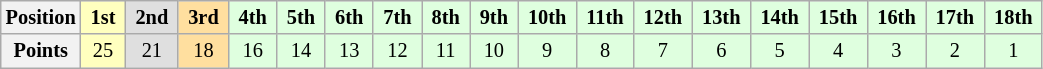<table class="wikitable" style="font-size:85%; text-align:center">
<tr>
<th>Position</th>
<td style="background:#ffffbf;"> <strong>1st</strong> </td>
<td style="background:#dfdfdf;"> <strong>2nd</strong> </td>
<td style="background:#ffdf9f;"> <strong>3rd</strong> </td>
<td style="background:#dfffdf;"> <strong>4th</strong> </td>
<td style="background:#dfffdf;"> <strong>5th</strong> </td>
<td style="background:#dfffdf;"> <strong>6th</strong> </td>
<td style="background:#dfffdf;"> <strong>7th</strong> </td>
<td style="background:#dfffdf;"> <strong>8th</strong> </td>
<td style="background:#dfffdf;"> <strong>9th</strong> </td>
<td style="background:#dfffdf;"> <strong>10th</strong> </td>
<td style="background:#dfffdf;"> <strong>11th</strong> </td>
<td style="background:#dfffdf;"> <strong>12th</strong> </td>
<td style="background:#dfffdf;"> <strong>13th</strong> </td>
<td style="background:#dfffdf;"> <strong>14th</strong> </td>
<td style="background:#dfffdf;"> <strong>15th</strong> </td>
<td style="background:#dfffdf;"> <strong>16th</strong> </td>
<td style="background:#dfffdf;"> <strong>17th</strong> </td>
<td style="background:#dfffdf;"> <strong>18th</strong> </td>
</tr>
<tr>
<th>Points</th>
<td style="background:#ffffbf;">25</td>
<td style="background:#dfdfdf;">21</td>
<td style="background:#ffdf9f;">18</td>
<td style="background:#dfffdf;">16</td>
<td style="background:#dfffdf;">14</td>
<td style="background:#dfffdf;">13</td>
<td style="background:#dfffdf;">12</td>
<td style="background:#dfffdf;">11</td>
<td style="background:#dfffdf;">10</td>
<td style="background:#dfffdf;">9</td>
<td style="background:#dfffdf;">8</td>
<td style="background:#dfffdf;">7</td>
<td style="background:#dfffdf;">6</td>
<td style="background:#dfffdf;">5</td>
<td style="background:#dfffdf;">4</td>
<td style="background:#dfffdf;">3</td>
<td style="background:#dfffdf;">2</td>
<td style="background:#dfffdf;">1</td>
</tr>
</table>
